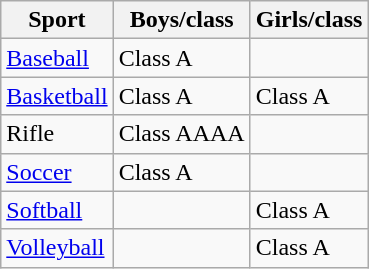<table class="wikitable">
<tr>
<th>Sport</th>
<th>Boys/class</th>
<th>Girls/class</th>
</tr>
<tr>
<td><a href='#'>Baseball</a></td>
<td>Class A</td>
<td></td>
</tr>
<tr>
<td><a href='#'>Basketball</a></td>
<td>Class A</td>
<td>Class A</td>
</tr>
<tr>
<td>Rifle</td>
<td>Class AAAA</td>
<td></td>
</tr>
<tr>
<td><a href='#'>Soccer</a></td>
<td>Class A</td>
<td></td>
</tr>
<tr>
<td><a href='#'>Softball</a></td>
<td></td>
<td>Class A</td>
</tr>
<tr>
<td><a href='#'>Volleyball</a></td>
<td></td>
<td>Class A</td>
</tr>
</table>
